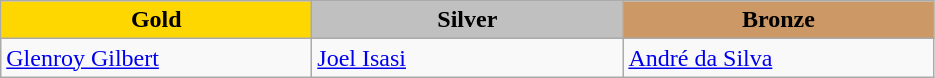<table class="wikitable" style="text-align:left">
<tr align="center">
<td width=200 bgcolor=gold><strong>Gold</strong></td>
<td width=200 bgcolor=silver><strong>Silver</strong></td>
<td width=200 bgcolor=CC9966><strong>Bronze</strong></td>
</tr>
<tr>
<td><a href='#'>Glenroy Gilbert</a><br><em></em></td>
<td><a href='#'>Joel Isasi</a><br><em></em></td>
<td><a href='#'>André da Silva</a><br><em></em></td>
</tr>
</table>
